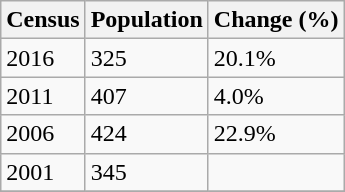<table class="wikitable">
<tr>
<th>Census</th>
<th>Population</th>
<th>Change (%)</th>
</tr>
<tr>
<td>2016</td>
<td>325</td>
<td>20.1%</td>
</tr>
<tr>
<td>2011</td>
<td>407</td>
<td>4.0%</td>
</tr>
<tr>
<td>2006</td>
<td>424</td>
<td>22.9%</td>
</tr>
<tr>
<td>2001</td>
<td>345</td>
<td></td>
</tr>
<tr>
</tr>
</table>
